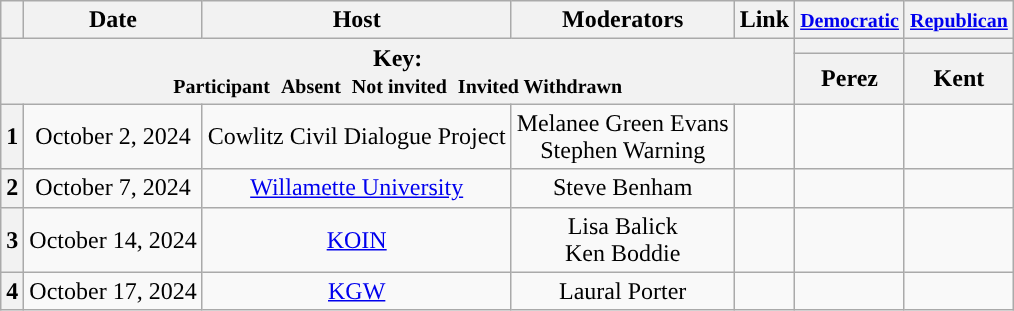<table class="wikitable" style="text-align:center;">
<tr>
<th scope="col"></th>
<th scope="col">Date</th>
<th scope="col">Host</th>
<th scope="col">Moderators</th>
<th scope="col">Link</th>
<th scope="col"><small><a href='#'>Democratic</a></small></th>
<th scope="col"><small><a href='#'>Republican</a></small></th>
</tr>
<tr>
<th colspan="5" rowspan="2">Key:<br> <small>Participant </small>  <small>Absent </small>  <small>Not invited </small>  <small>Invited  Withdrawn</small></th>
<th scope="col" style="background:"></th>
<th scope="col" style="background:"></th>
</tr>
<tr>
<th scope="col">Perez</th>
<th scope="col">Kent</th>
</tr>
<tr>
<th>1</th>
<td style="white-space:nowrap;">October 2, 2024</td>
<td style="white-space:nowrap;">Cowlitz Civil Dialogue Project</td>
<td style="white-space:nowrap;">Melanee Green Evans<br>Stephen Warning</td>
<td style="white-space:nowrap;"></td>
<td></td>
<td></td>
</tr>
<tr>
<th>2</th>
<td style="white-space:nowrap;">October 7, 2024</td>
<td style="white-space:nowrap;"><a href='#'>Willamette University</a></td>
<td style="white-space:nowrap;">Steve Benham</td>
<td style="white-space:nowrap;"></td>
<td></td>
<td></td>
</tr>
<tr>
<th>3</th>
<td style="white-space:nowrap;">October 14, 2024</td>
<td style="white-space:nowrap;"><a href='#'>KOIN</a></td>
<td style="white-space:nowrap;">Lisa Balick<br>Ken Boddie</td>
<td style="white-space:nowrap;"><br></td>
<td></td>
<td></td>
</tr>
<tr>
<th>4</th>
<td style="white-space:nowrap;">October 17, 2024</td>
<td style="white-space:nowrap;"><a href='#'>KGW</a></td>
<td style="white-space:nowrap;">Laural Porter</td>
<td style="white-space:nowrap;"><br></td>
<td></td>
<td></td>
</tr>
</table>
